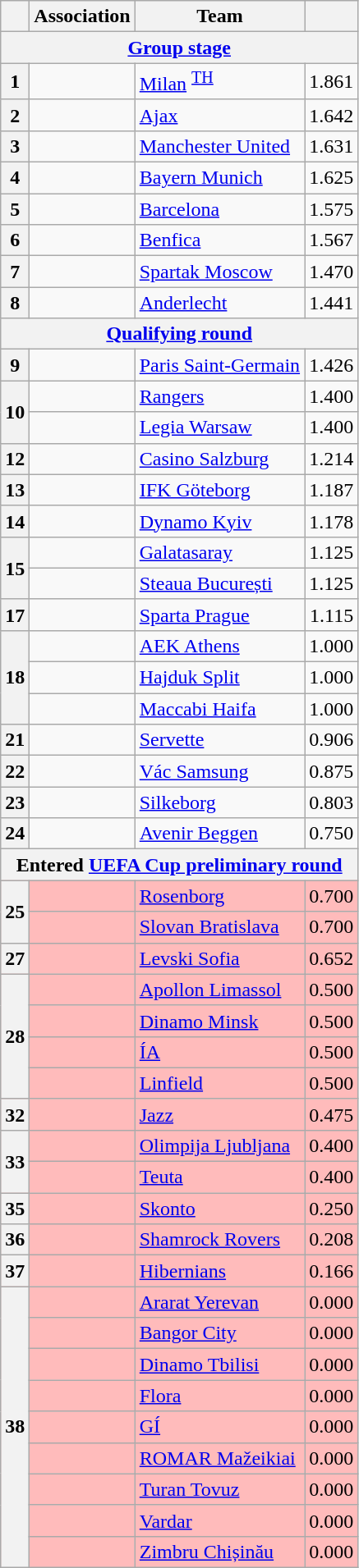<table class="wikitable">
<tr>
<th></th>
<th>Association</th>
<th>Team</th>
<th></th>
</tr>
<tr>
<th colspan=4><a href='#'>Group stage</a></th>
</tr>
<tr>
<th>1</th>
<td></td>
<td><a href='#'>Milan</a> <sup><a href='#'>TH</a></sup></td>
<td align=right>1.861</td>
</tr>
<tr>
<th>2</th>
<td></td>
<td><a href='#'>Ajax</a> </td>
<td align=right>1.642</td>
</tr>
<tr>
<th>3</th>
<td></td>
<td><a href='#'>Manchester United</a> </td>
<td align=right>1.631</td>
</tr>
<tr>
<th>4</th>
<td></td>
<td><a href='#'>Bayern Munich</a> </td>
<td align=right>1.625</td>
</tr>
<tr>
<th>5</th>
<td></td>
<td><a href='#'>Barcelona</a> </td>
<td align=right>1.575</td>
</tr>
<tr>
<th>6</th>
<td></td>
<td><a href='#'>Benfica</a> </td>
<td align=right>1.567</td>
</tr>
<tr>
<th>7</th>
<td></td>
<td><a href='#'>Spartak Moscow</a> </td>
<td align=right>1.470</td>
</tr>
<tr>
<th>8</th>
<td></td>
<td><a href='#'>Anderlecht</a> </td>
<td align=right>1.441</td>
</tr>
<tr>
<th colspan=4><a href='#'>Qualifying round</a></th>
</tr>
<tr>
<th>9</th>
<td></td>
<td><a href='#'>Paris Saint-Germain</a> </td>
<td align=right>1.426</td>
</tr>
<tr>
<th rowspan=2>10</th>
<td></td>
<td><a href='#'>Rangers</a> </td>
<td align=right>1.400</td>
</tr>
<tr>
<td></td>
<td><a href='#'>Legia Warsaw</a> </td>
<td align=right>1.400</td>
</tr>
<tr>
<th>12</th>
<td></td>
<td><a href='#'>Casino Salzburg</a> </td>
<td align=right>1.214</td>
</tr>
<tr>
<th>13</th>
<td></td>
<td><a href='#'>IFK Göteborg</a> </td>
<td align=right>1.187</td>
</tr>
<tr>
<th>14</th>
<td></td>
<td><a href='#'>Dynamo Kyiv</a> </td>
<td align=right>1.178</td>
</tr>
<tr>
<th rowspan=2>15</th>
<td></td>
<td><a href='#'>Galatasaray</a> </td>
<td align=right>1.125</td>
</tr>
<tr>
<td></td>
<td><a href='#'>Steaua București</a> </td>
<td align=right>1.125</td>
</tr>
<tr>
<th>17</th>
<td></td>
<td><a href='#'>Sparta Prague</a> </td>
<td align=right>1.115</td>
</tr>
<tr>
<th rowspan=3>18</th>
<td></td>
<td><a href='#'>AEK Athens</a> </td>
<td align=right>1.000</td>
</tr>
<tr>
<td></td>
<td><a href='#'>Hajduk Split</a> </td>
<td align=right>1.000</td>
</tr>
<tr>
<td></td>
<td><a href='#'>Maccabi Haifa</a> </td>
<td align=right>1.000</td>
</tr>
<tr>
<th>21</th>
<td></td>
<td><a href='#'>Servette</a> </td>
<td align=right>0.906</td>
</tr>
<tr>
<th>22</th>
<td></td>
<td><a href='#'>Vác Samsung</a> </td>
<td align=right>0.875</td>
</tr>
<tr>
<th>23</th>
<td></td>
<td><a href='#'>Silkeborg</a> </td>
<td align=right>0.803</td>
</tr>
<tr>
<th>24</th>
<td></td>
<td><a href='#'>Avenir Beggen</a> </td>
<td align=right>0.750</td>
</tr>
<tr>
<th colspan=4>Entered <a href='#'>UEFA Cup preliminary round</a></th>
</tr>
<tr bgcolor=#FFBBBB>
<th rowspan=2>25</th>
<td></td>
<td><a href='#'>Rosenborg</a> </td>
<td align=right>0.700</td>
</tr>
<tr bgcolor=#FFBBBB>
<td></td>
<td><a href='#'>Slovan Bratislava</a> </td>
<td align=right>0.700</td>
</tr>
<tr bgcolor=#FFBBBB>
<th>27</th>
<td></td>
<td><a href='#'>Levski Sofia</a> </td>
<td align=right>0.652</td>
</tr>
<tr bgcolor=#FFBBBB>
<th rowspan=4>28</th>
<td></td>
<td><a href='#'>Apollon Limassol</a> </td>
<td align=right>0.500</td>
</tr>
<tr bgcolor=#FFBBBB>
<td></td>
<td><a href='#'>Dinamo Minsk</a> </td>
<td align=right>0.500</td>
</tr>
<tr bgcolor=#FFBBBB>
<td></td>
<td><a href='#'>ÍA</a> </td>
<td align=right>0.500</td>
</tr>
<tr bgcolor=#FFBBBB>
<td></td>
<td><a href='#'>Linfield</a> </td>
<td align=right>0.500</td>
</tr>
<tr bgcolor=#FFBBBB>
<th>32</th>
<td></td>
<td><a href='#'>Jazz</a> </td>
<td align=right>0.475</td>
</tr>
<tr bgcolor=#FFBBBB>
<th rowspan=2>33</th>
<td></td>
<td><a href='#'>Olimpija Ljubljana</a> </td>
<td align=right>0.400</td>
</tr>
<tr bgcolor=#FFBBBB>
<td></td>
<td><a href='#'>Teuta</a> </td>
<td align=right>0.400</td>
</tr>
<tr bgcolor=#FFBBBB>
<th>35</th>
<td></td>
<td><a href='#'>Skonto</a> </td>
<td align=right>0.250</td>
</tr>
<tr bgcolor=#FFBBBB>
<th>36</th>
<td></td>
<td><a href='#'>Shamrock Rovers</a> </td>
<td align=right>0.208</td>
</tr>
<tr bgcolor=#FFBBBB>
<th>37</th>
<td></td>
<td><a href='#'>Hibernians</a> </td>
<td align=right>0.166</td>
</tr>
<tr bgcolor=#FFBBBB>
<th rowspan=9>38</th>
<td></td>
<td><a href='#'>Ararat Yerevan</a> </td>
<td align=right>0.000</td>
</tr>
<tr bgcolor=#FFBBBB>
<td></td>
<td><a href='#'>Bangor City</a> </td>
<td align=right>0.000</td>
</tr>
<tr bgcolor=#FFBBBB>
<td></td>
<td><a href='#'>Dinamo Tbilisi</a> </td>
<td align=right>0.000</td>
</tr>
<tr bgcolor=#FFBBBB>
<td></td>
<td><a href='#'>Flora</a> </td>
<td align=right>0.000</td>
</tr>
<tr bgcolor=#FFBBBB>
<td></td>
<td><a href='#'>GÍ</a> </td>
<td align=right>0.000</td>
</tr>
<tr bgcolor=#FFBBBB>
<td></td>
<td><a href='#'>ROMAR Mažeikiai</a> </td>
<td align=right>0.000</td>
</tr>
<tr bgcolor=#FFBBBB>
<td></td>
<td><a href='#'>Turan Tovuz</a> </td>
<td align=right>0.000</td>
</tr>
<tr bgcolor=#FFBBBB>
<td></td>
<td><a href='#'>Vardar</a> </td>
<td align=right>0.000</td>
</tr>
<tr bgcolor=#FFBBBB>
<td></td>
<td><a href='#'>Zimbru Chișinău</a> </td>
<td align=right>0.000</td>
</tr>
</table>
